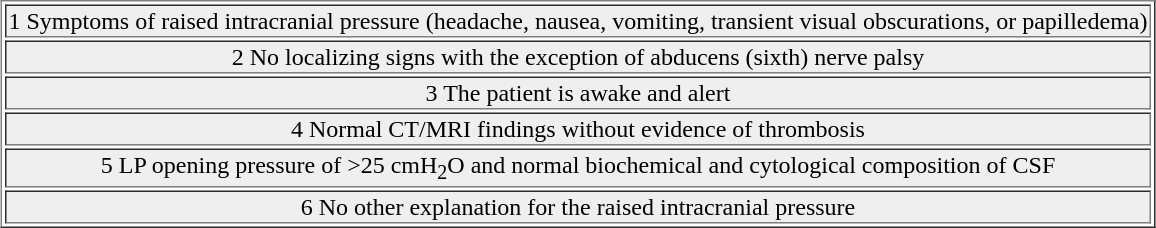<table border="1" align="center" style="text-align: center; background: #FFFFFF;">
<tr bgcolor="#EFEFEF">
<td>1	Symptoms of raised intracranial pressure (headache, nausea, vomiting, transient visual obscurations, or papilledema)</td>
</tr>
<tr bgcolor="#EFEFEF">
<td>2	No localizing signs with the exception of abducens (sixth) nerve palsy</td>
</tr>
<tr bgcolor="#EFEFEF">
<td>3	The patient is awake and alert</td>
</tr>
<tr bgcolor="#EFEFEF">
<td>4	Normal CT/MRI findings without evidence of thrombosis</td>
</tr>
<tr bgcolor="#EFEFEF">
<td>5	LP opening pressure of >25 cmH<sub>2</sub>O and normal biochemical and cytological composition of CSF</td>
</tr>
<tr bgcolor="#EFEFEF">
<td>6	No other explanation for the raised intracranial pressure</td>
</tr>
</table>
